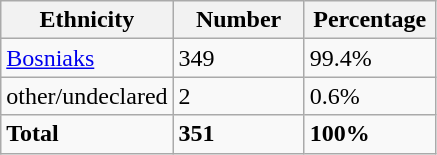<table class="wikitable">
<tr>
<th width="100px">Ethnicity</th>
<th width="80px">Number</th>
<th width="80px">Percentage</th>
</tr>
<tr>
<td><a href='#'>Bosniaks</a></td>
<td>349</td>
<td>99.4%</td>
</tr>
<tr>
<td>other/undeclared</td>
<td>2</td>
<td>0.6%</td>
</tr>
<tr>
<td><strong>Total</strong></td>
<td><strong>351</strong></td>
<td><strong>100%</strong></td>
</tr>
</table>
